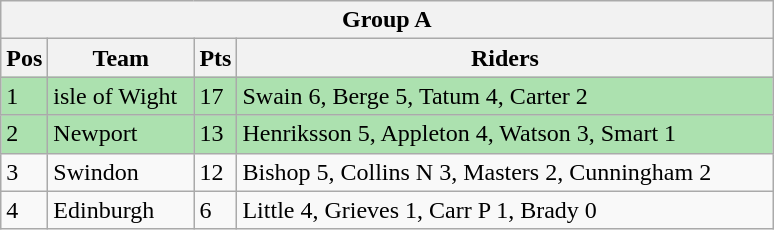<table class="wikitable">
<tr>
<th colspan="4">Group A</th>
</tr>
<tr>
<th width=20>Pos</th>
<th width=90>Team</th>
<th width=20>Pts</th>
<th width=350>Riders</th>
</tr>
<tr style="background:#ACE1AF;">
<td>1</td>
<td align=left>isle of Wight</td>
<td>17</td>
<td>Swain 6, Berge 5, Tatum 4, Carter 2</td>
</tr>
<tr style="background:#ACE1AF;">
<td>2</td>
<td align=left>Newport</td>
<td>13</td>
<td>Henriksson 5, Appleton 4, Watson 3, Smart 1</td>
</tr>
<tr>
<td>3</td>
<td align=left>Swindon</td>
<td>12</td>
<td>Bishop 5, Collins N 3, Masters 2, Cunningham 2</td>
</tr>
<tr>
<td>4</td>
<td align=left>Edinburgh</td>
<td>6</td>
<td>Little 4, Grieves 1, Carr P 1, Brady 0</td>
</tr>
</table>
